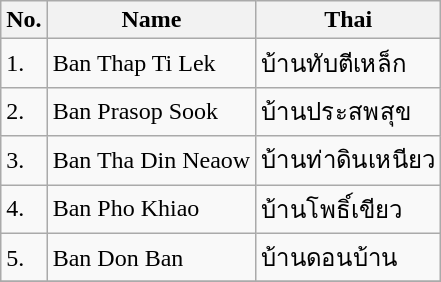<table class="wikitable sortable">
<tr>
<th>No.</th>
<th>Name</th>
<th>Thai</th>
</tr>
<tr>
<td>1.</td>
<td>Ban Thap Ti Lek</td>
<td>บ้านทับตีเหล็ก</td>
</tr>
<tr>
<td>2.</td>
<td>Ban Prasop Sook</td>
<td>บ้านประสพสุข</td>
</tr>
<tr>
<td>3.</td>
<td>Ban Tha Din Neaow</td>
<td>บ้านท่าดินเหนียว</td>
</tr>
<tr>
<td>4.</td>
<td>Ban Pho Khiao</td>
<td>บ้านโพธิ์เขียว</td>
</tr>
<tr>
<td>5.</td>
<td>Ban Don Ban</td>
<td>บ้านดอนบ้าน</td>
</tr>
<tr>
</tr>
</table>
